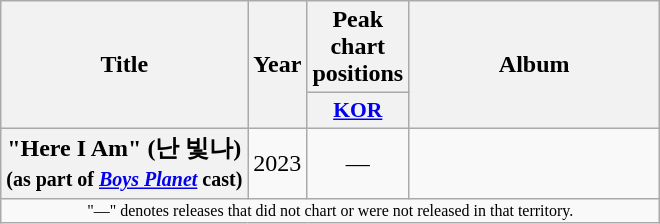<table class="wikitable plainrowheaders" style="text-align:center">
<tr>
<th scope="col" rowspan="2">Title</th>
<th scope="col" rowspan="2">Year</th>
<th scope="col" colspan="1">Peak chart positions</th>
<th scope="col" rowspan="2" style="width:10em">Album</th>
</tr>
<tr>
<th scope="col" style="font-size:90%; width:3em"><a href='#'>KOR</a></th>
</tr>
<tr>
<th scope="row">"Here I Am" (난 빛나)<br><small>(as part of <em><a href='#'>Boys Planet</a></em> cast)</small></th>
<td>2023</td>
<td>—</td>
<td></td>
</tr>
<tr>
<td colspan="5" style="font-size:8pt">"—" denotes releases that did not chart or were not released in that territory.</td>
</tr>
</table>
